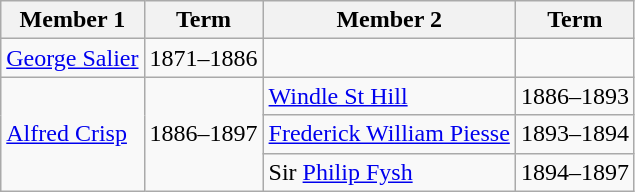<table class="wikitable">
<tr>
<th>Member 1</th>
<th>Term</th>
<th>Member 2</th>
<th>Term</th>
</tr>
<tr>
<td><a href='#'>George Salier</a></td>
<td>1871–1886</td>
<td> </td>
<td> </td>
</tr>
<tr>
<td rowspan=3><a href='#'>Alfred Crisp</a></td>
<td rowspan=3>1886–1897</td>
<td><a href='#'>Windle St Hill</a></td>
<td>1886–1893</td>
</tr>
<tr>
<td><a href='#'>Frederick William Piesse</a></td>
<td>1893–1894</td>
</tr>
<tr>
<td>Sir <a href='#'>Philip Fysh</a></td>
<td>1894–1897</td>
</tr>
</table>
